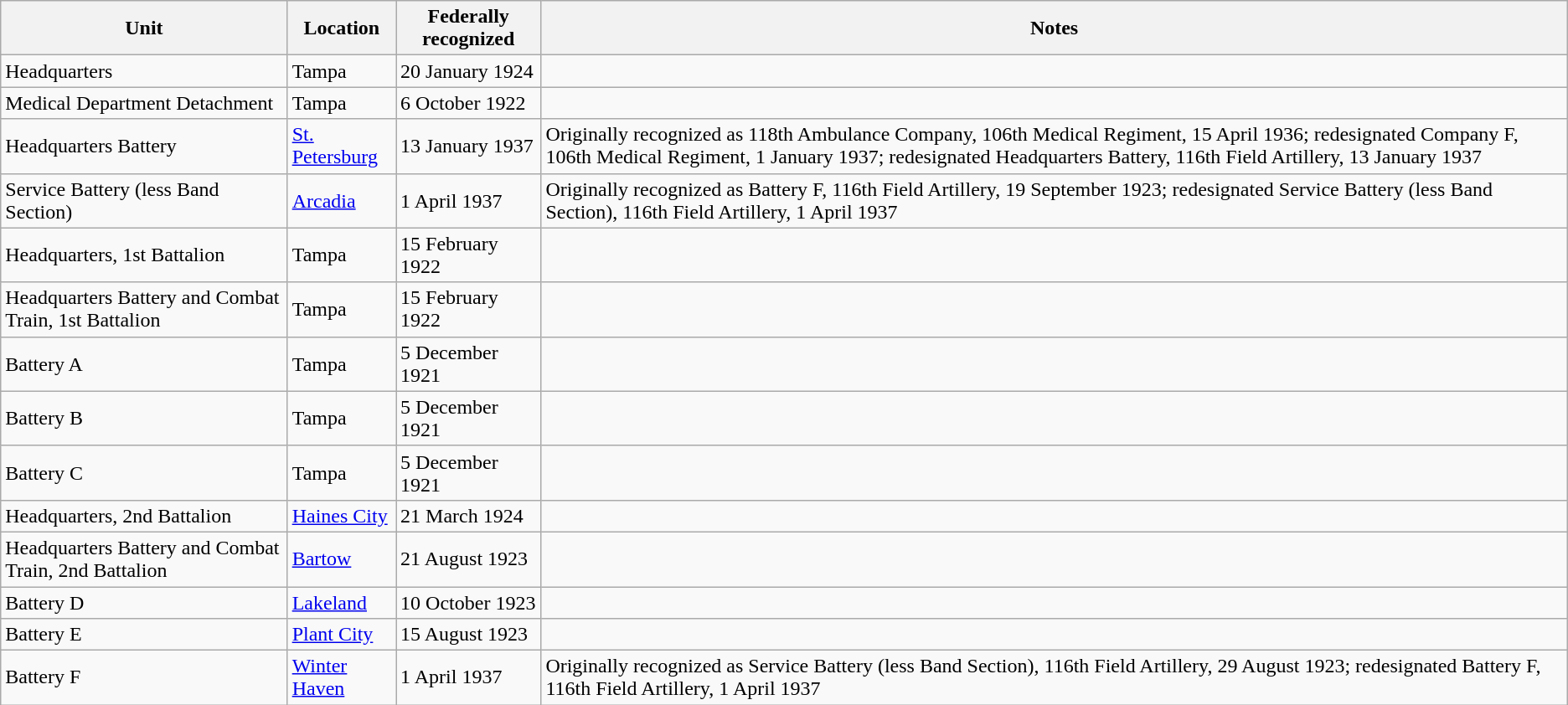<table class="wikitable">
<tr>
<th>Unit</th>
<th>Location</th>
<th>Federally recognized</th>
<th>Notes</th>
</tr>
<tr>
<td>Headquarters</td>
<td>Tampa</td>
<td>20 January 1924</td>
<td></td>
</tr>
<tr>
<td>Medical Department Detachment</td>
<td>Tampa</td>
<td>6 October 1922</td>
<td></td>
</tr>
<tr>
<td>Headquarters Battery</td>
<td><a href='#'>St. Petersburg</a></td>
<td>13 January 1937</td>
<td>Originally recognized as 118th Ambulance Company, 106th Medical Regiment, 15 April 1936; redesignated Company F, 106th Medical Regiment, 1 January 1937; redesignated Headquarters Battery, 116th Field Artillery, 13 January 1937</td>
</tr>
<tr>
<td>Service Battery (less Band Section)</td>
<td><a href='#'>Arcadia</a></td>
<td>1 April 1937</td>
<td>Originally recognized as Battery F, 116th Field Artillery, 19 September 1923; redesignated Service Battery (less Band Section), 116th Field Artillery, 1 April 1937</td>
</tr>
<tr>
<td>Headquarters, 1st Battalion</td>
<td>Tampa</td>
<td>15 February 1922</td>
<td></td>
</tr>
<tr>
<td>Headquarters Battery and Combat Train, 1st Battalion</td>
<td>Tampa</td>
<td>15 February 1922</td>
<td></td>
</tr>
<tr>
<td>Battery A</td>
<td>Tampa</td>
<td>5 December 1921</td>
<td></td>
</tr>
<tr>
<td>Battery B</td>
<td>Tampa</td>
<td>5 December 1921</td>
<td></td>
</tr>
<tr>
<td>Battery C</td>
<td>Tampa</td>
<td>5 December 1921</td>
<td></td>
</tr>
<tr>
<td>Headquarters, 2nd Battalion</td>
<td><a href='#'>Haines City</a></td>
<td>21 March 1924</td>
<td></td>
</tr>
<tr>
<td>Headquarters Battery and Combat Train, 2nd Battalion</td>
<td><a href='#'>Bartow</a></td>
<td>21 August 1923</td>
<td></td>
</tr>
<tr>
<td>Battery D</td>
<td><a href='#'>Lakeland</a></td>
<td>10 October 1923</td>
<td></td>
</tr>
<tr>
<td>Battery E</td>
<td><a href='#'>Plant City</a></td>
<td>15 August 1923</td>
<td></td>
</tr>
<tr>
<td>Battery F</td>
<td><a href='#'>Winter Haven</a></td>
<td>1 April 1937</td>
<td>Originally recognized as Service Battery (less Band Section), 116th Field Artillery, 29 August 1923; redesignated Battery F, 116th Field Artillery, 1 April 1937</td>
</tr>
</table>
